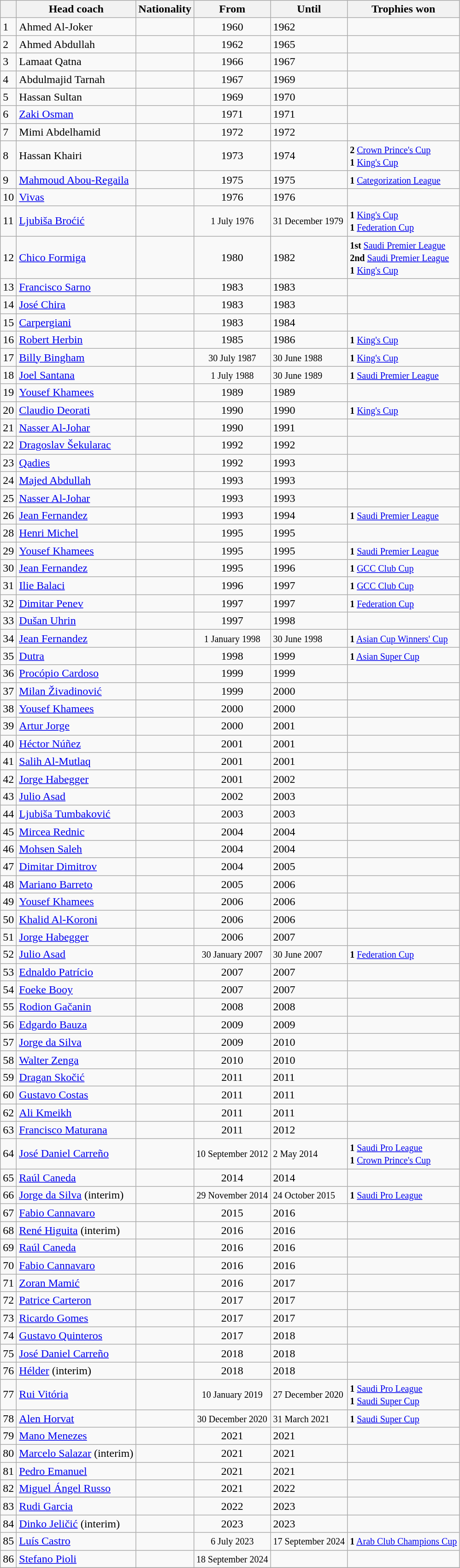<table class="wikitable sortable" style="text-align: center;">
<tr>
<th></th>
<th>Head coach</th>
<th>Nationality</th>
<th>From</th>
<th>Until</th>
<th>Trophies won</th>
</tr>
<tr>
<td style="text-align:left">1</td>
<td style="text-align:left">Ahmed Al-Joker</td>
<td style="vertical-align:top"></td>
<td style="text-align:center">1960</td>
<td style="text-align:left">1962</td>
<td style="text-align:left"></td>
</tr>
<tr>
<td style="text-align:left">2</td>
<td style="text-align:left">Ahmed Abdullah</td>
<td style="vertical-align:top"></td>
<td style="text-align:center">1962</td>
<td style="text-align:left">1965</td>
<td style="text-align:left"></td>
</tr>
<tr>
<td style="text-align:left">3</td>
<td style="text-align:left">Lamaat Qatna</td>
<td style="vertical-align:top"></td>
<td style="text-align:center">1966</td>
<td style="text-align:left">1967</td>
<td style="text-align:left"></td>
</tr>
<tr>
<td style="text-align:left">4</td>
<td style="text-align:left">Abdulmajid Tarnah</td>
<td style="vertical-align:top"></td>
<td style="text-align:center">1967</td>
<td style="text-align:left">1969</td>
<td style="text-align:left"></td>
</tr>
<tr>
<td style="text-align:left">5</td>
<td style="text-align:left">Hassan Sultan</td>
<td style="vertical-align:top"></td>
<td style="text-align:center">1969</td>
<td style="text-align:left">1970</td>
<td style="text-align:left"></td>
</tr>
<tr>
<td style="text-align:left">6</td>
<td style="text-align:left"><a href='#'>Zaki Osman</a></td>
<td style="vertical-align:top"></td>
<td style="text-align:center">1971</td>
<td style="text-align:left">1971</td>
<td style="text-align:left"></td>
</tr>
<tr>
<td style="text-align:left">7</td>
<td style="text-align:left">Mimi Abdelhamid</td>
<td style="vertical-align:top"></td>
<td style="text-align:center">1972</td>
<td style="text-align:left">1972</td>
<td style="text-align:left"></td>
</tr>
<tr>
<td style="text-align:left">8</td>
<td style="text-align:left">Hassan Khairi</td>
<td style="vertical-align:top"></td>
<td style="text-align:center">1973</td>
<td style="text-align:left">1974</td>
<td style="text-align:left"><small><strong>2</strong> <a href='#'>Crown Prince's Cup</a><br><strong>1</strong> <a href='#'>King's Cup</a></small></td>
</tr>
<tr>
<td style="text-align:left">9</td>
<td style="text-align:left"><a href='#'>Mahmoud Abou-Regaila</a></td>
<td style="vertical-align:top"></td>
<td style="text-align:center">1975</td>
<td style="text-align:left">1975</td>
<td style="text-align:left"><small><strong>1</strong> <a href='#'>Categorization League</a></small></td>
</tr>
<tr>
<td style="text-align:left">10</td>
<td style="text-align:left"><a href='#'>Vivas</a></td>
<td style="vertical-align:top"></td>
<td style="text-align:center">1976</td>
<td style="text-align:left">1976</td>
<td style="text-align:left"></td>
</tr>
<tr>
<td style="text-align:left">11</td>
<td style="text-align:left"><a href='#'>Ljubiša Broćić</a></td>
<td style="vertical-align:top"></td>
<td style="text-align:center"><small>1 July 1976</small></td>
<td style="text-align:left"><small>31 December 1979</small></td>
<td style="text-align:left"><small><strong>1</strong> <a href='#'>King's Cup</a> <br><strong>1</strong> <a href='#'>Federation Cup</a></small></td>
</tr>
<tr>
<td style="text-align:left">12</td>
<td style="text-align:left"><a href='#'>Chico Formiga</a></td>
<td style="vertical-align:top"></td>
<td style="text-align:center">1980</td>
<td style="text-align:left">1982</td>
<td style="text-align:left"><small><strong>1st</strong> <a href='#'>Saudi Premier League</a> <br> <strong>2nd</strong> <a href='#'>Saudi Premier League</a> <br> <strong>1</strong> <a href='#'>King's Cup</a></small></td>
</tr>
<tr>
<td style="text-align:left">13</td>
<td style="text-align:left"><a href='#'>Francisco Sarno</a></td>
<td style="vertical-align:top"></td>
<td style="text-align:center">1983</td>
<td style="text-align:left">1983</td>
<td style="text-align:left"></td>
</tr>
<tr>
<td style="text-align:left">14</td>
<td style="text-align:left"><a href='#'>José Chira</a></td>
<td style="vertical-align:top"></td>
<td style="text-align:center">1983</td>
<td style="text-align:left">1983</td>
<td style="text-align:left"></td>
</tr>
<tr>
<td style="text-align:left">15</td>
<td style="text-align:left"><a href='#'>Carpergiani</a></td>
<td style="vertical-align:top"></td>
<td style="text-align:center">1983</td>
<td style="text-align:left">1984</td>
<td style="text-align:left"></td>
</tr>
<tr>
<td style="text-align:left">16</td>
<td style="text-align:left"><a href='#'>Robert Herbin</a></td>
<td style="vertical-align:top"></td>
<td style="text-align:center">1985</td>
<td style="text-align:left">1986</td>
<td style="text-align:left"><small><strong>1</strong> <a href='#'>King's Cup</a></small></td>
</tr>
<tr>
<td style="text-align:left">17</td>
<td style="text-align:left"><a href='#'>Billy Bingham</a></td>
<td style="vertical-align:top"></td>
<td style="text-align:center"><small>30 July 1987</small></td>
<td style="text-align:left"><small>30 June 1988</small></td>
<td style="text-align:left"><small><strong>1</strong> <a href='#'>King's Cup</a></small></td>
</tr>
<tr>
<td style="text-align:left">18</td>
<td style="text-align:left"><a href='#'>Joel Santana</a></td>
<td style="vertical-align:top"></td>
<td style="text-align:center"><small>1 July 1988</small></td>
<td style="text-align:left"><small>30 June 1989</small></td>
<td style="text-align:left"><small><strong>1</strong> <a href='#'>Saudi Premier League</a></small></td>
</tr>
<tr>
<td style="text-align:left">19</td>
<td style="text-align:left"><a href='#'>Yousef Khamees</a></td>
<td style="vertical-align:top"></td>
<td style="text-align:center">1989</td>
<td style="text-align:left">1989</td>
<td style="text-align:left"></td>
</tr>
<tr>
<td style="text-align:left">20</td>
<td style="text-align:left"><a href='#'>Claudio Deorati</a></td>
<td style="vertical-align:top"></td>
<td style="text-align:center">1990</td>
<td style="text-align:left">1990</td>
<td style="text-align:left"><small><strong>1</strong> <a href='#'>King's Cup</a></small></td>
</tr>
<tr>
<td style="text-align:left">21</td>
<td style="text-align:left"><a href='#'>Nasser Al-Johar</a></td>
<td style="vertical-align:top"></td>
<td style="text-align:center">1990</td>
<td style="text-align:left">1991</td>
<td style="text-align:left"></td>
</tr>
<tr>
<td style="text-align:left">22</td>
<td style="text-align:left"><a href='#'>Dragoslav Šekularac</a></td>
<td style="vertical-align:top"></td>
<td style="text-align:center">1992</td>
<td style="text-align:left">1992</td>
<td style="text-align:left"></td>
</tr>
<tr>
<td style="text-align:left">23</td>
<td style="text-align:left"><a href='#'>Qadies</a></td>
<td style="vertical-align:top"></td>
<td style="text-align:center">1992</td>
<td style="text-align:left">1993</td>
<td style="text-align:left"></td>
</tr>
<tr>
<td style="text-align:left">24</td>
<td style="text-align:left"><a href='#'>Majed Abdullah</a></td>
<td style="vertical-align:top"></td>
<td style="text-align:center">1993</td>
<td style="text-align:left">1993</td>
<td style="text-align:left"></td>
</tr>
<tr>
<td style="text-align:left">25</td>
<td style="text-align:left"><a href='#'>Nasser Al-Johar</a></td>
<td style="vertical-align:top"></td>
<td style="text-align:center">1993</td>
<td style="text-align:left">1993</td>
<td style="text-align:left"></td>
</tr>
<tr>
<td style="text-align:left">26</td>
<td style="text-align:left"><a href='#'>Jean Fernandez</a></td>
<td style="vertical-align:top"></td>
<td style="text-align:center">1993</td>
<td style="text-align:left">1994</td>
<td style="text-align:left"><small><strong>1</strong> <a href='#'>Saudi Premier League</a></small></td>
</tr>
<tr>
<td style="text-align:left">28</td>
<td style="text-align:left"><a href='#'>Henri Michel</a></td>
<td style="vertical-align:top"></td>
<td style="text-align:center">1995</td>
<td style="text-align:left">1995</td>
<td style="text-align:left"></td>
</tr>
<tr>
<td style="text-align:left">29</td>
<td style="text-align:left"><a href='#'>Yousef Khamees</a></td>
<td style="vertical-align:top"></td>
<td style="text-align:center">1995</td>
<td style="text-align:left">1995</td>
<td style="text-align:left"><small><strong>1</strong> <a href='#'>Saudi Premier League</a></small></td>
</tr>
<tr>
<td style="text-align:left">30</td>
<td style="text-align:left"><a href='#'>Jean Fernandez</a></td>
<td style="vertical-align:top"></td>
<td style="text-align:center">1995</td>
<td style="text-align:left">1996</td>
<td style="text-align:left"><small><strong>1</strong> <a href='#'>GCC Club Cup</a></small></td>
</tr>
<tr>
<td style="text-align:left">31</td>
<td style="text-align:left"><a href='#'>Ilie Balaci</a></td>
<td style="vertical-align:top"></td>
<td style="text-align:center">1996</td>
<td style="text-align:left">1997</td>
<td style="text-align:left"><small><strong>1</strong> <a href='#'>GCC Club Cup</a></small></td>
</tr>
<tr>
<td style="text-align:left">32</td>
<td style="text-align:left"><a href='#'>Dimitar Penev</a></td>
<td style="vertical-align:top"></td>
<td style="text-align:center">1997</td>
<td style="text-align:left">1997</td>
<td style="text-align:left"><small><strong>1</strong> <a href='#'>Federation Cup</a></small></td>
</tr>
<tr>
<td style="text-align:left">33</td>
<td style="text-align:left"><a href='#'>Dušan Uhrin</a></td>
<td style="vertical-align:top"></td>
<td style="text-align:center">1997</td>
<td style="text-align:left">1998</td>
<td style="text-align:left"></td>
</tr>
<tr>
<td style="text-align:left">34</td>
<td style="text-align:left"><a href='#'>Jean Fernandez</a></td>
<td style="vertical-align:top"></td>
<td style="text-align:center"><small>1 January 1998</small></td>
<td style="text-align:left"><small>30 June 1998</small></td>
<td style="text-align:left"><small><strong>1</strong> <a href='#'>Asian Cup Winners' Cup</a></small></td>
</tr>
<tr>
<td style="text-align:left">35</td>
<td style="text-align:left"><a href='#'>Dutra</a></td>
<td style="vertical-align:top"></td>
<td style="text-align:center">1998</td>
<td style="text-align:left">1999</td>
<td style="text-align:left"><small><strong>1</strong> <a href='#'>Asian Super Cup</a></small></td>
</tr>
<tr>
<td style="text-align:left">36</td>
<td style="text-align:left"><a href='#'>Procópio Cardoso</a></td>
<td style="vertical-align:top"></td>
<td style="text-align:center">1999</td>
<td style="text-align:left">1999</td>
<td style="text-align:left"></td>
</tr>
<tr>
<td style="text-align:left">37</td>
<td style="text-align:left"><a href='#'>Milan Živadinović</a></td>
<td style="vertical-align:top"></td>
<td style="text-align:center">1999</td>
<td style="text-align:left">2000</td>
<td style="text-align:left"></td>
</tr>
<tr>
<td style="text-align:left">38</td>
<td style="text-align:left"><a href='#'>Yousef Khamees</a></td>
<td style="vertical-align:top"></td>
<td style="text-align:center">2000</td>
<td style="text-align:left">2000</td>
<td style="text-align:left"></td>
</tr>
<tr>
<td style="text-align:left">39</td>
<td style="text-align:left"><a href='#'>Artur Jorge</a></td>
<td style="vertical-align:top"></td>
<td style="text-align:center">2000</td>
<td style="text-align:left">2001</td>
<td style="text-align:left"></td>
</tr>
<tr>
<td style="text-align:left">40</td>
<td style="text-align:left"><a href='#'>Héctor Núñez</a></td>
<td style="vertical-align:top"></td>
<td style="text-align:center">2001</td>
<td style="text-align:left">2001</td>
<td style="text-align:left"></td>
</tr>
<tr>
<td style="text-align:left">41</td>
<td style="text-align:left"><a href='#'>Salih Al-Mutlaq</a></td>
<td style="vertical-align:top"></td>
<td style="text-align:center">2001</td>
<td style="text-align:left">2001</td>
<td style="text-align:left"></td>
</tr>
<tr>
<td style="text-align:left">42</td>
<td style="text-align:left"><a href='#'>Jorge Habegger</a></td>
<td style="vertical-align:top"></td>
<td style="text-align:center">2001</td>
<td style="text-align:left">2002</td>
<td style="text-align:left"></td>
</tr>
<tr>
<td style="text-align:left">43</td>
<td style="text-align:left"><a href='#'>Julio Asad</a></td>
<td style="vertical-align:top"></td>
<td style="text-align:center">2002</td>
<td style="text-align:left">2003</td>
<td style="text-align:left"></td>
</tr>
<tr>
<td style="text-align:left">44</td>
<td style="text-align:left"><a href='#'>Ljubiša Tumbaković</a></td>
<td style="vertical-align:top"></td>
<td style="text-align:center">2003</td>
<td style="text-align:left">2003</td>
<td style="text-align:left"></td>
</tr>
<tr>
<td style="text-align:left">45</td>
<td style="text-align:left"><a href='#'>Mircea Rednic</a></td>
<td style="vertical-align:top"></td>
<td style="text-align:center">2004</td>
<td style="text-align:left">2004</td>
<td style="text-align:left"></td>
</tr>
<tr>
<td style="text-align:left">46</td>
<td style="text-align:left"><a href='#'>Mohsen Saleh</a></td>
<td style="vertical-align:top"></td>
<td style="text-align:center">2004</td>
<td style="text-align:left">2004</td>
<td style="text-align:left"></td>
</tr>
<tr>
<td style="text-align:left">47</td>
<td style="text-align:left"><a href='#'>Dimitar Dimitrov</a></td>
<td style="vertical-align:top"></td>
<td style="text-align:center">2004</td>
<td style="text-align:left">2005</td>
<td style="text-align:left"></td>
</tr>
<tr>
<td style="text-align:left">48</td>
<td style="text-align:left"><a href='#'>Mariano Barreto</a></td>
<td style="vertical-align:top"></td>
<td style="text-align:center">2005</td>
<td style="text-align:left">2006</td>
<td style="text-align:left"></td>
</tr>
<tr>
<td style="text-align:left">49</td>
<td style="text-align:left"><a href='#'>Yousef Khamees</a></td>
<td style="vertical-align:top"></td>
<td style="text-align:center">2006</td>
<td style="text-align:left">2006</td>
<td style="text-align:left"></td>
</tr>
<tr>
<td style="text-align:left">50</td>
<td style="text-align:left"><a href='#'>Khalid Al-Koroni</a></td>
<td style="vertical-align:top"></td>
<td style="text-align:center">2006</td>
<td style="text-align:left">2006</td>
<td style="text-align:left"></td>
</tr>
<tr>
<td style="text-align:left">51</td>
<td style="text-align:left"><a href='#'>Jorge Habegger</a></td>
<td style="vertical-align:top"></td>
<td style="text-align:center">2006</td>
<td style="text-align:left">2007</td>
<td style="text-align:left"></td>
</tr>
<tr>
<td style="text-align:left">52</td>
<td style="text-align:left"><a href='#'>Julio Asad</a></td>
<td style="vertical-align:top"></td>
<td style="text-align:center"><small>30 January 2007</small></td>
<td style="text-align:left"><small>30 June 2007</small></td>
<td style="text-align:left"><small><strong>1</strong> <a href='#'>Federation Cup</a></small></td>
</tr>
<tr>
<td style="text-align:left">53</td>
<td style="text-align:left"><a href='#'>Ednaldo Patrício</a></td>
<td style="vertical-align:top"></td>
<td style="text-align:center">2007</td>
<td style="text-align:left">2007</td>
<td style="text-align:left"></td>
</tr>
<tr>
<td style="text-align:left">54</td>
<td style="text-align:left"><a href='#'>Foeke Booy</a></td>
<td style="vertical-align:top"></td>
<td style="text-align:center">2007</td>
<td style="text-align:left">2007</td>
<td style="text-align:left"></td>
</tr>
<tr>
<td style="text-align:left">55</td>
<td style="text-align:left"><a href='#'>Rodion Gačanin</a></td>
<td style="vertical-align:top"></td>
<td style="text-align:center">2008</td>
<td style="text-align:left">2008</td>
<td style="text-align:left"></td>
</tr>
<tr>
<td style="text-align:left">56</td>
<td style="text-align:left"><a href='#'>Edgardo Bauza</a></td>
<td style="vertical-align:top"></td>
<td style="text-align:center">2009</td>
<td style="text-align:left">2009</td>
<td style="text-align:left"></td>
</tr>
<tr>
<td style="text-align:left">57</td>
<td style="text-align:left"><a href='#'>Jorge da Silva</a></td>
<td style="vertical-align:top"></td>
<td style="text-align:center">2009</td>
<td style="text-align:left">2010</td>
<td style="text-align:left"></td>
</tr>
<tr>
<td style="text-align:left">58</td>
<td style="text-align:left"><a href='#'>Walter Zenga</a></td>
<td style="vertical-align:top"></td>
<td style="text-align:center">2010</td>
<td style="text-align:left">2010</td>
<td style="text-align:left"></td>
</tr>
<tr>
<td style="text-align:left">59</td>
<td style="text-align:left"><a href='#'>Dragan Skočić</a></td>
<td style="vertical-align:top"></td>
<td style="text-align:center">2011</td>
<td style="text-align:left">2011</td>
<td style="text-align:left"></td>
</tr>
<tr>
<td style="text-align:left">60</td>
<td style="text-align:left"><a href='#'>Gustavo Costas</a></td>
<td style="vertical-align:top"></td>
<td style="text-align:center">2011</td>
<td style="text-align:left">2011</td>
<td style="text-align:left"></td>
</tr>
<tr>
<td style="text-align:left">62</td>
<td style="text-align:left"><a href='#'>Ali Kmeikh</a></td>
<td style="vertical-align:top"></td>
<td style="text-align:center">2011</td>
<td style="text-align:left">2011</td>
<td style="text-align:left"></td>
</tr>
<tr>
<td style="text-align:left">63</td>
<td style="text-align:left"><a href='#'>Francisco Maturana</a></td>
<td style="vertical-align:top"></td>
<td style="text-align:center">2011</td>
<td style="text-align:left">2012</td>
<td style="text-align:left"></td>
</tr>
<tr>
<td style="text-align:left">64</td>
<td style="text-align:left"><a href='#'>José Daniel Carreño</a></td>
<td style="vertical-align:top"></td>
<td style="text-align:center"><small>10 September 2012</small></td>
<td style="text-align:left"><small>2 May 2014</small></td>
<td style="text-align:left"><small><strong>1</strong> <a href='#'>Saudi Pro League</a></small><br><small><strong>1</strong> <a href='#'>Crown Prince's Cup</a></small></td>
</tr>
<tr>
<td style="text-align:left">65</td>
<td style="text-align:left"><a href='#'>Raúl Caneda</a></td>
<td style="vertical-align:top"></td>
<td style="text-align:center">2014</td>
<td style="text-align:left">2014</td>
<td style="text-align:left"></td>
</tr>
<tr>
<td style="text-align:left">66</td>
<td style="text-align:left"><a href='#'>Jorge da Silva</a> (interim)</td>
<td style="vertical-align:top"></td>
<td style="text-align:center"><small>29 November  2014</small></td>
<td style="text-align:left"><small>24 October 2015</small></td>
<td style="text-align:left"><small><strong>1</strong> <a href='#'>Saudi Pro League</a></small></td>
</tr>
<tr>
<td style="text-align:left">67</td>
<td style="text-align:left"><a href='#'>Fabio Cannavaro</a></td>
<td style="vertical-align:top"></td>
<td style="text-align:center">2015</td>
<td style="text-align:left">2016</td>
<td style="text-align:left"></td>
</tr>
<tr>
<td style="text-align:left">68</td>
<td style="text-align:left"><a href='#'>René Higuita</a> (interim)</td>
<td style="vertical-align:top"></td>
<td style="text-align:center">2016</td>
<td style="text-align:left">2016</td>
<td style="text-align:left"></td>
</tr>
<tr>
<td style="text-align:left">69</td>
<td style="text-align:left"><a href='#'>Raúl Caneda</a></td>
<td style="vertical-align:top"></td>
<td style="text-align:center">2016</td>
<td style="text-align:left">2016</td>
<td style="text-align:left"></td>
</tr>
<tr>
<td style="text-align:left">70</td>
<td style="text-align:left"><a href='#'>Fabio Cannavaro</a></td>
<td style="vertical-align:top"></td>
<td style="text-align:center">2016</td>
<td style="text-align:left">2016</td>
<td style="text-align:left"></td>
</tr>
<tr>
<td style="text-align:left">71</td>
<td style="text-align:left"><a href='#'>Zoran Mamić</a></td>
<td style="vertical-align:top"></td>
<td style="text-align:center">2016</td>
<td style="text-align:left">2017</td>
<td style="text-align:left"></td>
</tr>
<tr>
<td style="text-align:left">72</td>
<td style="text-align:left"><a href='#'>Patrice Carteron</a></td>
<td style="vertical-align:top"></td>
<td style="text-align:center">2017</td>
<td style="text-align:left">2017</td>
<td style="text-align:left"></td>
</tr>
<tr>
<td style="text-align:left">73</td>
<td style="text-align:left"><a href='#'>Ricardo Gomes</a></td>
<td style="vertical-align:top"></td>
<td style="text-align:center">2017</td>
<td style="text-align:left">2017</td>
<td style="text-align:left"></td>
</tr>
<tr>
<td style="text-align:left">74</td>
<td style="text-align:left"><a href='#'>Gustavo Quinteros</a></td>
<td style="vertical-align:top"></td>
<td style="text-align:center">2017</td>
<td style="text-align:left">2018</td>
<td style="text-align:left"></td>
</tr>
<tr>
<td style="text-align:left">75</td>
<td style="text-align:left"><a href='#'>José Daniel Carreño</a></td>
<td style="vertical-align:top"></td>
<td style="text-align:center">2018</td>
<td style="text-align:left">2018</td>
<td style="text-align:left"></td>
</tr>
<tr>
<td style="text-align:left">76</td>
<td style="text-align:left"><a href='#'>Hélder</a> (interim)</td>
<td style="vertical-align:top"></td>
<td style="text-align:center">2018</td>
<td style="text-align:left">2018</td>
<td style="text-align:left"></td>
</tr>
<tr>
<td style="text-align:left">77</td>
<td style="text-align:left"><a href='#'>Rui Vitória</a></td>
<td style="vertical-align:top"></td>
<td style="text-align:center"><small>10 January 2019</small></td>
<td style="text-align:left"><small>27 December  2020</small></td>
<td style="text-align:left"><small><strong>1</strong> <a href='#'>Saudi Pro League</a> </small><br><small><strong>1</strong> <a href='#'>Saudi Super Cup</a></small></td>
</tr>
<tr>
<td style="text-align:left">78</td>
<td style="text-align:left"><a href='#'>Alen Horvat</a></td>
<td style="vertical-align:top"></td>
<td style="text-align:center"><small>30 December 2020</small></td>
<td style="text-align:left"><small>31 March 2021</small></td>
<td style="text-align:left"><small><strong>1</strong> <a href='#'>Saudi Super Cup</a></small></td>
</tr>
<tr>
<td style="text-align:left">79</td>
<td style="text-align:left"><a href='#'>Mano Menezes</a></td>
<td style="vertical-align:top"></td>
<td style="text-align:center">2021</td>
<td style="text-align:left">2021</td>
<td style="text-align:left"></td>
</tr>
<tr>
<td style="text-align:left">80</td>
<td style="text-align:left"><a href='#'>Marcelo Salazar</a> (interim)</td>
<td style="vertical-align:top"></td>
<td style="text-align:center">2021</td>
<td style="text-align:left">2021</td>
<td style="text-align:left"></td>
</tr>
<tr>
<td style="text-align:left">81</td>
<td style="text-align:left"><a href='#'>Pedro Emanuel</a></td>
<td style="vertical-align:top"></td>
<td style="text-align:center">2021</td>
<td style="text-align:left">2021</td>
<td style="text-align:left"></td>
</tr>
<tr>
<td style="text-align:left">82</td>
<td style="text-align:left"><a href='#'>Miguel Ángel Russo</a></td>
<td style="vertical-align:top"></td>
<td style="text-align:center">2021</td>
<td style="text-align:left">2022</td>
<td style="text-align:left"></td>
</tr>
<tr>
<td style="text-align:left">83</td>
<td style="text-align:left"><a href='#'>Rudi Garcia</a></td>
<td style="vertical-align:top"></td>
<td style="text-align:center">2022</td>
<td style="text-align:left">2023</td>
<td style="text-align:left"></td>
</tr>
<tr>
<td style="text-align:left">84</td>
<td style="text-align:left"><a href='#'>Dinko Jeličić</a> (interim)</td>
<td style="vertical-align:top"></td>
<td style="text-align:center">2023</td>
<td style="text-align:left">2023</td>
<td style="text-align:left"></td>
</tr>
<tr>
<td style="text-align:left">85</td>
<td style="text-align:left"><a href='#'>Luís Castro</a></td>
<td style="vertical-align:top"></td>
<td style="text-align:center"><small>6 July 2023</small></td>
<td style="text-align:left"><small>17 September 2024</small></td>
<td style="text-align:left"><small><strong>1</strong> <a href='#'>Arab Club Champions Cup</a></small></td>
</tr>
<tr>
<td style="text-align:left">86</td>
<td style="text-align:left"><a href='#'>Stefano Pioli</a></td>
<td style="vertical-align:top"></td>
<td style="text-align:center"><small>18 September 2024</small></td>
<td style="text-align:left"></td>
<td style="text-align:left"></td>
</tr>
<tr>
</tr>
</table>
